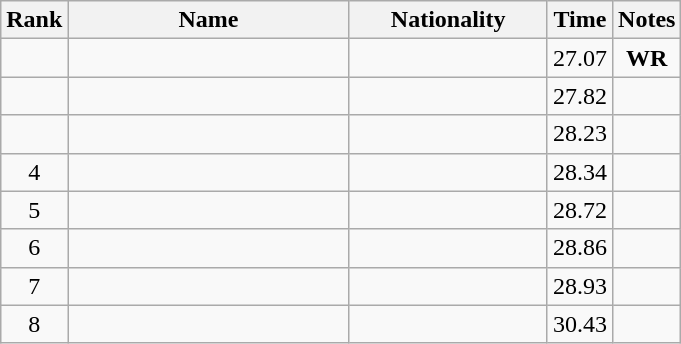<table class="wikitable sortable" style="text-align:center">
<tr>
<th>Rank</th>
<th style="width:180px">Name</th>
<th style="width:125px">Nationality</th>
<th>Time</th>
<th>Notes</th>
</tr>
<tr>
<td></td>
<td style="text-align:left;"></td>
<td style="text-align:left;"></td>
<td>27.07</td>
<td><strong>WR</strong></td>
</tr>
<tr>
<td></td>
<td style="text-align:left;"></td>
<td style="text-align:left;"></td>
<td>27.82</td>
<td></td>
</tr>
<tr>
<td></td>
<td style="text-align:left;"></td>
<td style="text-align:left;"></td>
<td>28.23</td>
<td></td>
</tr>
<tr>
<td>4</td>
<td style="text-align:left;"></td>
<td style="text-align:left;"></td>
<td>28.34</td>
<td></td>
</tr>
<tr>
<td>5</td>
<td style="text-align:left;"></td>
<td style="text-align:left;"></td>
<td>28.72</td>
<td></td>
</tr>
<tr>
<td>6</td>
<td style="text-align:left;"></td>
<td style="text-align:left;"></td>
<td>28.86</td>
<td></td>
</tr>
<tr>
<td>7</td>
<td style="text-align:left;"></td>
<td style="text-align:left;"></td>
<td>28.93</td>
<td></td>
</tr>
<tr>
<td>8</td>
<td style="text-align:left;"></td>
<td style="text-align:left;"></td>
<td>30.43</td>
<td></td>
</tr>
</table>
